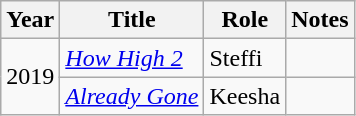<table class="wikitable">
<tr>
<th>Year</th>
<th>Title</th>
<th>Role</th>
<th>Notes</th>
</tr>
<tr>
<td rowspan="2">2019</td>
<td><em><a href='#'>How High 2</a></em></td>
<td>Steffi</td>
<td></td>
</tr>
<tr>
<td><a href='#'><em>Already Gone</em></a></td>
<td>Keesha</td>
<td></td>
</tr>
</table>
